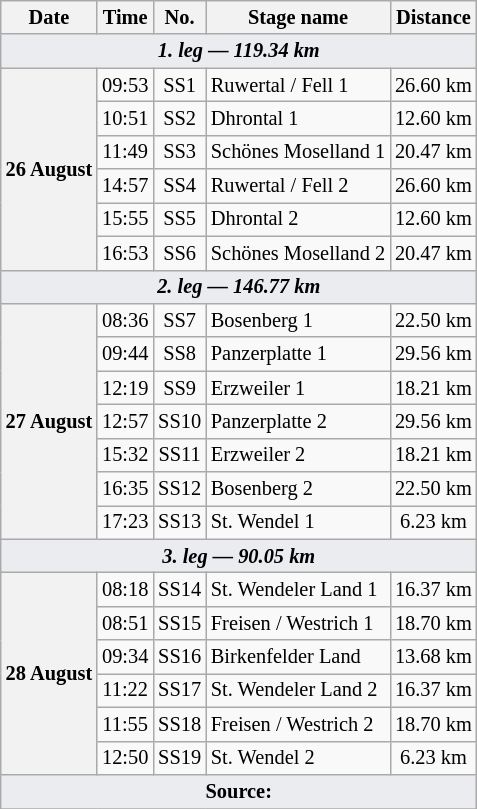<table class="wikitable" style="font-size: 85%;">
<tr>
<th>Date</th>
<th>Time</th>
<th>No.</th>
<th>Stage name</th>
<th>Distance</th>
</tr>
<tr>
<td style="background-color:#EAECF0; text-align:center" colspan="5"><strong><em>1. leg — 119.34 km</em></strong></td>
</tr>
<tr>
<th rowspan="6">26 August</th>
<td align="center">09:53</td>
<td align="center">SS1</td>
<td>Ruwertal / Fell 1</td>
<td align="center">26.60 km</td>
</tr>
<tr>
<td align="center">10:51</td>
<td align="center">SS2</td>
<td>Dhrontal 1</td>
<td align="center">12.60 km</td>
</tr>
<tr>
<td align="center">11:49</td>
<td align="center">SS3</td>
<td>Schönes Moselland 1</td>
<td align="center">20.47 km</td>
</tr>
<tr>
<td align="center">14:57</td>
<td align="center">SS4</td>
<td>Ruwertal / Fell 2</td>
<td align="center">26.60 km</td>
</tr>
<tr>
<td align="center">15:55</td>
<td align="center">SS5</td>
<td>Dhrontal 2</td>
<td align="center">12.60 km</td>
</tr>
<tr>
<td align="center">16:53</td>
<td align="center">SS6</td>
<td>Schönes Moselland 2</td>
<td align="center">20.47 km</td>
</tr>
<tr>
<td style="background-color:#EAECF0; text-align:center" colspan="5"><strong><em>2. leg — 146.77 km</em></strong></td>
</tr>
<tr>
<th rowspan="7">27 August</th>
<td align="center">08:36</td>
<td align="center">SS7</td>
<td>Bosenberg 1</td>
<td align="center">22.50 km</td>
</tr>
<tr>
<td align="center">09:44</td>
<td align="center">SS8</td>
<td>Panzerplatte 1</td>
<td align="center">29.56 km</td>
</tr>
<tr>
<td align="center">12:19</td>
<td align="center">SS9</td>
<td>Erzweiler 1</td>
<td align="center">18.21 km</td>
</tr>
<tr>
<td align="center">12:57</td>
<td align="center">SS10</td>
<td>Panzerplatte 2</td>
<td align="center">29.56 km</td>
</tr>
<tr>
<td align="center">15:32</td>
<td align="center">SS11</td>
<td>Erzweiler 2</td>
<td align="center">18.21 km</td>
</tr>
<tr>
<td align="center">16:35</td>
<td align="center">SS12</td>
<td>Bosenberg 2</td>
<td align="center">22.50 km</td>
</tr>
<tr>
<td align="center">17:23</td>
<td align="center">SS13</td>
<td>St. Wendel 1</td>
<td align="center">6.23 km</td>
</tr>
<tr>
<td style="background-color:#EAECF0; text-align:center" colspan="5"><strong><em>3. leg — 90.05 km</em></strong></td>
</tr>
<tr>
<th rowspan="6">28 August</th>
<td align="center">08:18</td>
<td align="center">SS14</td>
<td>St. Wendeler Land 1</td>
<td align="center">16.37 km</td>
</tr>
<tr>
<td align="center">08:51</td>
<td align="center">SS15</td>
<td>Freisen / Westrich 1</td>
<td align="center">18.70 km</td>
</tr>
<tr>
<td align="center">09:34</td>
<td align="center">SS16</td>
<td>Birkenfelder Land</td>
<td align="center">13.68 km</td>
</tr>
<tr>
<td align="center">11:22</td>
<td align="center">SS17</td>
<td>St. Wendeler Land 2</td>
<td align="center">16.37 km</td>
</tr>
<tr>
<td align="center">11:55</td>
<td align="center">SS18</td>
<td>Freisen / Westrich 2</td>
<td align="center">18.70 km</td>
</tr>
<tr>
<td align="center">12:50</td>
<td align="center">SS19</td>
<td>St. Wendel 2</td>
<td align="center">6.23 km</td>
</tr>
<tr>
<td style="background-color:#EAECF0; text-align:center" colspan="5"><strong>Source:</strong></td>
</tr>
<tr>
</tr>
</table>
